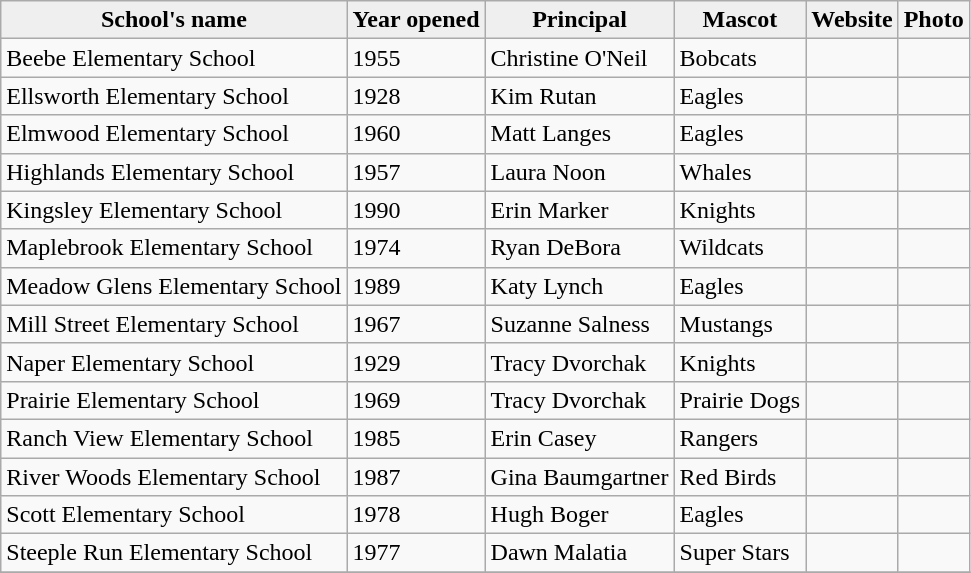<table class="wikitable">
<tr>
<th style="background:#efefef;">School's name</th>
<th style="background:#efefef;">Year opened</th>
<th style="background:#efefef;">Principal</th>
<th style="background:#efefef;">Mascot</th>
<th style="background:#efefef;">Website</th>
<th>Photo</th>
</tr>
<tr>
<td>Beebe Elementary School</td>
<td>1955</td>
<td>Christine O'Neil</td>
<td>Bobcats</td>
<td></td>
<td></td>
</tr>
<tr>
<td>Ellsworth Elementary School</td>
<td>1928</td>
<td>Kim Rutan</td>
<td>Eagles</td>
<td></td>
<td></td>
</tr>
<tr>
<td>Elmwood Elementary School</td>
<td>1960</td>
<td>Matt Langes</td>
<td>Eagles</td>
<td></td>
<td></td>
</tr>
<tr>
<td>Highlands Elementary School</td>
<td>1957</td>
<td>Laura Noon</td>
<td>Whales</td>
<td></td>
<td></td>
</tr>
<tr>
<td>Kingsley Elementary School</td>
<td>1990</td>
<td>Erin Marker</td>
<td>Knights</td>
<td></td>
<td></td>
</tr>
<tr>
<td>Maplebrook Elementary School</td>
<td>1974</td>
<td>Ryan DeBora</td>
<td>Wildcats</td>
<td></td>
<td></td>
</tr>
<tr>
<td>Meadow Glens Elementary School</td>
<td>1989</td>
<td>Katy Lynch</td>
<td>Eagles</td>
<td></td>
<td></td>
</tr>
<tr>
<td>Mill Street Elementary School</td>
<td>1967</td>
<td>Suzanne Salness</td>
<td>Mustangs</td>
<td></td>
<td></td>
</tr>
<tr>
<td>Naper Elementary School</td>
<td>1929</td>
<td>Tracy Dvorchak</td>
<td>Knights</td>
<td></td>
<td></td>
</tr>
<tr>
<td>Prairie Elementary School</td>
<td>1969</td>
<td>Tracy Dvorchak</td>
<td>Prairie Dogs</td>
<td></td>
<td></td>
</tr>
<tr>
<td>Ranch View Elementary School</td>
<td>1985</td>
<td>Erin Casey</td>
<td>Rangers</td>
<td></td>
<td></td>
</tr>
<tr>
<td>River Woods Elementary School</td>
<td>1987</td>
<td>Gina Baumgartner</td>
<td>Red Birds</td>
<td></td>
<td></td>
</tr>
<tr>
<td>Scott Elementary School</td>
<td>1978</td>
<td>Hugh Boger</td>
<td>Eagles</td>
<td></td>
<td></td>
</tr>
<tr>
<td>Steeple Run Elementary School</td>
<td>1977</td>
<td>Dawn Malatia</td>
<td>Super Stars</td>
<td></td>
<td></td>
</tr>
<tr>
</tr>
</table>
